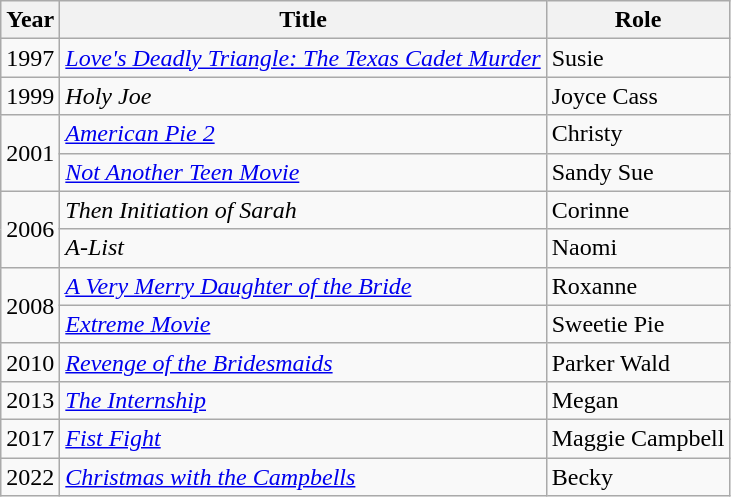<table class="wikitable sortable">
<tr>
<th>Year</th>
<th>Title</th>
<th>Role</th>
</tr>
<tr>
<td>1997</td>
<td><em><a href='#'>Love's Deadly Triangle: The Texas Cadet Murder</a></em></td>
<td>Susie</td>
</tr>
<tr>
<td>1999</td>
<td><em>Holy Joe</em></td>
<td>Joyce Cass</td>
</tr>
<tr>
<td rowspan=2>2001</td>
<td><em><a href='#'>American Pie 2</a></em></td>
<td>Christy</td>
</tr>
<tr>
<td><em><a href='#'>Not Another Teen Movie</a></em></td>
<td>Sandy Sue</td>
</tr>
<tr>
<td rowspan=2>2006</td>
<td><em>Then Initiation of Sarah</em></td>
<td>Corinne</td>
</tr>
<tr>
<td><em>A-List</em></td>
<td>Naomi</td>
</tr>
<tr>
<td rowspan=2>2008</td>
<td><em><a href='#'>A Very Merry Daughter of the Bride</a></em></td>
<td>Roxanne</td>
</tr>
<tr>
<td><em><a href='#'>Extreme Movie</a></em></td>
<td>Sweetie Pie</td>
</tr>
<tr>
<td>2010</td>
<td><em><a href='#'>Revenge of the Bridesmaids</a></em></td>
<td>Parker Wald</td>
</tr>
<tr>
<td>2013</td>
<td><em><a href='#'>The Internship</a></em></td>
<td>Megan</td>
</tr>
<tr>
<td>2017</td>
<td><em><a href='#'>Fist Fight</a></em></td>
<td>Maggie Campbell</td>
</tr>
<tr>
<td>2022</td>
<td><em><a href='#'>Christmas with the Campbells</a></em></td>
<td>Becky</td>
</tr>
</table>
